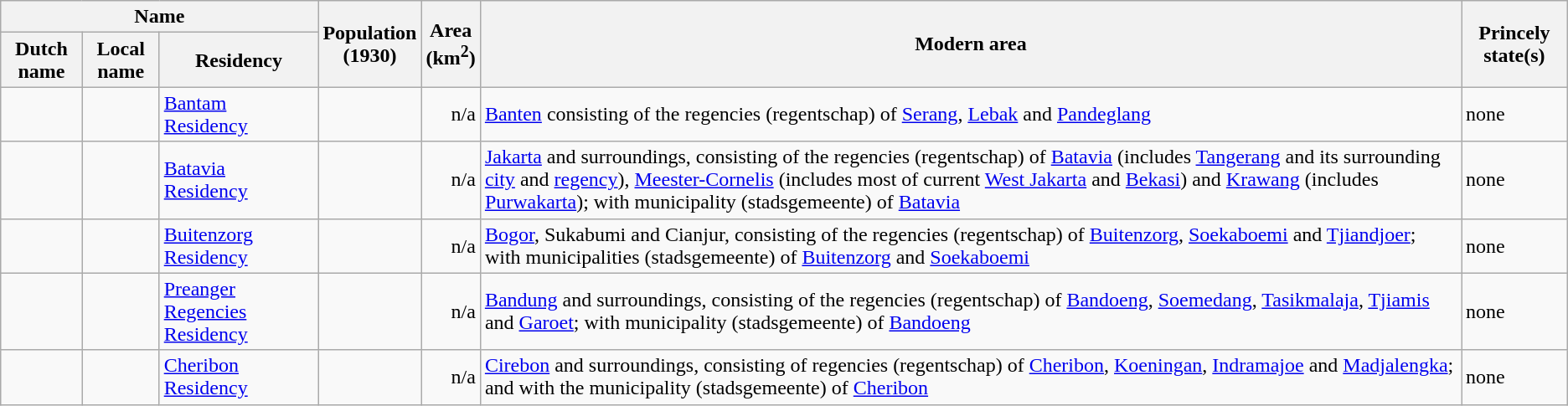<table class=wikitable>
<tr>
<th colspan=3>Name</th>
<th rowspan=2>Population<br>(1930)</th>
<th rowspan=2>Area<br>(km<sup>2</sup>)</th>
<th rowspan=2>Modern area</th>
<th rowspan=2>Princely state(s)</th>
</tr>
<tr>
<th>Dutch name</th>
<th>Local name</th>
<th>Residency</th>
</tr>
<tr>
<td></td>
<td></td>
<td><a href='#'>Bantam Residency</a></td>
<td align=right></td>
<td align=right>n/a</td>
<td><a href='#'>Banten</a> consisting of the regencies (regentschap) of <a href='#'>Serang</a>, <a href='#'>Lebak</a> and <a href='#'>Pandeglang</a></td>
<td>none</td>
</tr>
<tr>
<td></td>
<td></td>
<td><a href='#'>Batavia Residency</a></td>
<td align=right></td>
<td align=right>n/a</td>
<td><a href='#'>Jakarta</a> and surroundings, consisting of the regencies (regentschap) of <a href='#'>Batavia</a> (includes <a href='#'>Tangerang</a> and its surrounding <a href='#'>city</a> and <a href='#'>regency</a>), <a href='#'>Meester-Cornelis</a> (includes most of current <a href='#'>West Jakarta</a> and <a href='#'>Bekasi</a>) and <a href='#'>Krawang</a> (includes <a href='#'>Purwakarta</a>); with municipality (stadsgemeente) of <a href='#'>Batavia</a></td>
<td>none</td>
</tr>
<tr>
<td></td>
<td></td>
<td><a href='#'>Buitenzorg Residency</a></td>
<td align=right></td>
<td align=right>n/a</td>
<td><a href='#'>Bogor</a>, Sukabumi and Cianjur, consisting of the regencies (regentschap) of <a href='#'>Buitenzorg</a>, <a href='#'>Soekaboemi</a> and <a href='#'>Tjiandjoer</a>; with municipalities (stadsgemeente) of <a href='#'>Buitenzorg</a> and <a href='#'>Soekaboemi</a></td>
<td>none</td>
</tr>
<tr>
<td></td>
<td></td>
<td><a href='#'>Preanger Regencies Residency</a></td>
<td align=right></td>
<td align=right>n/a</td>
<td><a href='#'>Bandung</a> and surroundings, consisting of the regencies (regentschap) of <a href='#'>Bandoeng</a>, <a href='#'>Soemedang</a>, <a href='#'>Tasikmalaja</a>, <a href='#'>Tjiamis</a> and <a href='#'>Garoet</a>; with municipality (stadsgemeente) of <a href='#'>Bandoeng</a></td>
<td>none</td>
</tr>
<tr>
<td></td>
<td></td>
<td><a href='#'>Cheribon Residency</a></td>
<td align=right></td>
<td align=right>n/a</td>
<td><a href='#'>Cirebon</a> and surroundings, consisting of regencies (regentschap) of <a href='#'>Cheribon</a>, <a href='#'>Koeningan</a>, <a href='#'>Indramajoe</a> and <a href='#'>Madjalengka</a>; and with the municipality (stadsgemeente) of <a href='#'>Cheribon</a></td>
<td>none</td>
</tr>
</table>
